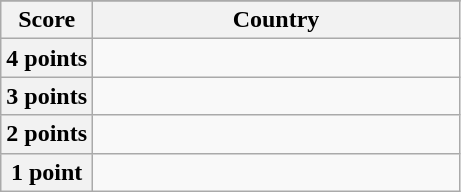<table class="wikitable">
<tr>
</tr>
<tr>
<th scope="col" width="20%">Score</th>
<th scope="col">Country</th>
</tr>
<tr>
<th scope="row">4 points</th>
<td></td>
</tr>
<tr>
<th scope="row">3 points</th>
<td></td>
</tr>
<tr>
<th scope="row">2 points</th>
<td></td>
</tr>
<tr>
<th scope="row">1 point</th>
<td></td>
</tr>
</table>
